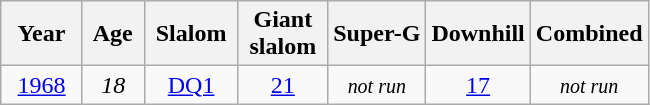<table class=wikitable style="text-align:center">
<tr>
<th>  Year  </th>
<th> Age </th>
<th> Slalom </th>
<th>Giant<br> slalom </th>
<th>Super-G</th>
<th>Downhill</th>
<th>Combined</th>
</tr>
<tr>
<td><a href='#'>1968</a></td>
<td><em>18</em></td>
<td><a href='#'>DQ1</a></td>
<td><a href='#'>21</a></td>
<td><small><em>not run</em></small></td>
<td><a href='#'>17</a></td>
<td><small><em>not run</em></small></td>
</tr>
</table>
